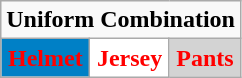<table class="wikitable"  style="display: inline-table;">
<tr>
<td align="center" Colspan="3"><strong>Uniform Combination</strong></td>
</tr>
<tr align="center">
<td style="background:#0080C6; color:red"><strong>Helmet</strong></td>
<td style="background:white; color:red"><strong>Jersey</strong></td>
<td style="background:lightgrey; color:red"><strong>Pants</strong></td>
</tr>
</table>
